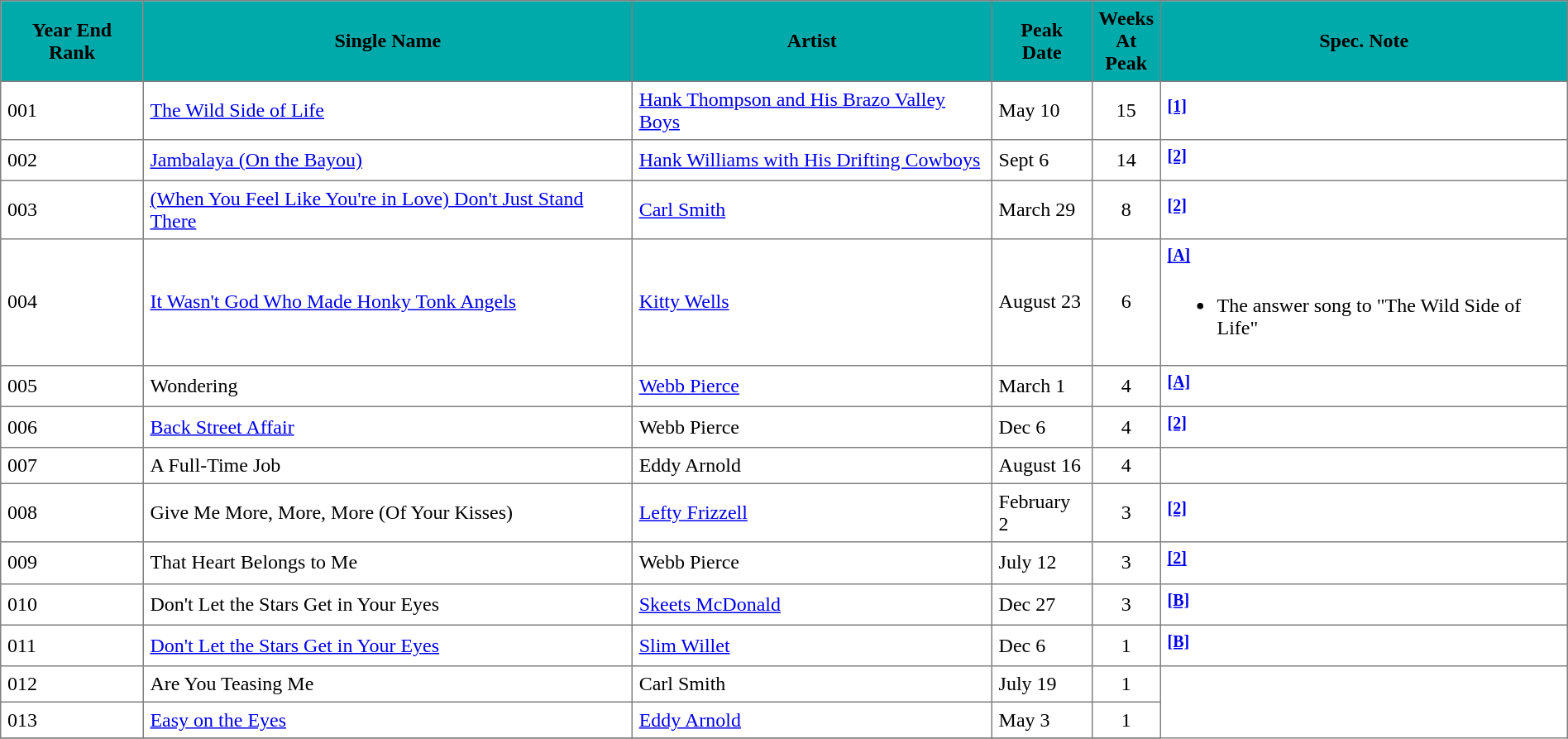<table border="1" cellpadding="5" cellspacing="1" style="border-collapse: collapse">
<tr style="background:#00AAAA">
<th>Year End Rank</th>
<th>Single Name</th>
<th>Artist</th>
<th>Peak Date</th>
<th width="40">Weeks At Peak</th>
<th>Spec. Note</th>
</tr>
<tr>
<td>001</td>
<td><a href='#'>The Wild Side of Life</a></td>
<td><a href='#'>Hank Thompson and His Brazo Valley Boys</a></td>
<td>May 10</td>
<td align="center">15</td>
<td><sup><a href='#'><strong>[1]</strong></a></sup></td>
</tr>
<tr>
<td>002</td>
<td><a href='#'>Jambalaya (On the Bayou)</a></td>
<td><a href='#'>Hank Williams with His Drifting Cowboys</a></td>
<td>Sept 6</td>
<td align="center">14</td>
<td><sup><a href='#'><strong>[2]</strong></a></sup></td>
</tr>
<tr>
<td>003</td>
<td><a href='#'>(When You Feel Like You're in Love) Don't Just Stand There</a></td>
<td><a href='#'>Carl Smith</a></td>
<td>March 29</td>
<td align="center">8</td>
<td><sup><a href='#'><strong>[2]</strong></a></sup></td>
</tr>
<tr>
<td>004</td>
<td><a href='#'>It Wasn't God Who Made Honky Tonk Angels</a></td>
<td><a href='#'>Kitty Wells</a></td>
<td>August 23</td>
<td align="center">6</td>
<td><sup><a href='#'><strong>[A]</strong></a></sup><br><ul><li>The answer song to "The Wild Side of Life"</li></ul></td>
</tr>
<tr>
<td>005</td>
<td>Wondering</td>
<td><a href='#'>Webb Pierce</a></td>
<td>March 1</td>
<td align="center">4</td>
<td><sup><a href='#'><strong>[A]</strong></a></sup></td>
</tr>
<tr>
<td>006</td>
<td><a href='#'>Back Street Affair</a></td>
<td>Webb Pierce</td>
<td>Dec 6</td>
<td align="center">4</td>
<td><sup><a href='#'><strong>[2]</strong></a></sup></td>
</tr>
<tr>
<td>007</td>
<td>A Full-Time Job</td>
<td>Eddy Arnold</td>
<td>August 16</td>
<td align="center">4</td>
</tr>
<tr>
<td>008</td>
<td>Give Me More, More, More (Of Your Kisses)</td>
<td><a href='#'>Lefty Frizzell</a></td>
<td>February 2</td>
<td align="center">3</td>
<td><sup><a href='#'><strong>[2]</strong></a></sup></td>
</tr>
<tr>
<td>009</td>
<td>That Heart Belongs to Me</td>
<td>Webb Pierce</td>
<td>July 12</td>
<td align="center">3</td>
<td><sup><a href='#'><strong>[2]</strong></a></sup></td>
</tr>
<tr>
<td>010</td>
<td>Don't Let the Stars Get in Your Eyes</td>
<td><a href='#'>Skeets McDonald</a></td>
<td>Dec 27</td>
<td align="center">3</td>
<td><sup><a href='#'><strong>[B]</strong></a></sup></td>
</tr>
<tr>
<td>011</td>
<td><a href='#'>Don't Let the Stars Get in Your Eyes</a></td>
<td><a href='#'>Slim Willet</a></td>
<td>Dec 6</td>
<td align="center">1</td>
<td><sup><a href='#'><strong>[B]</strong></a></sup></td>
</tr>
<tr>
<td>012</td>
<td>Are You Teasing Me</td>
<td>Carl Smith</td>
<td>July 19</td>
<td align="center">1</td>
</tr>
<tr>
<td>013</td>
<td><a href='#'>Easy on the Eyes</a></td>
<td><a href='#'>Eddy Arnold</a></td>
<td>May 3</td>
<td align="center">1</td>
</tr>
<tr>
</tr>
</table>
